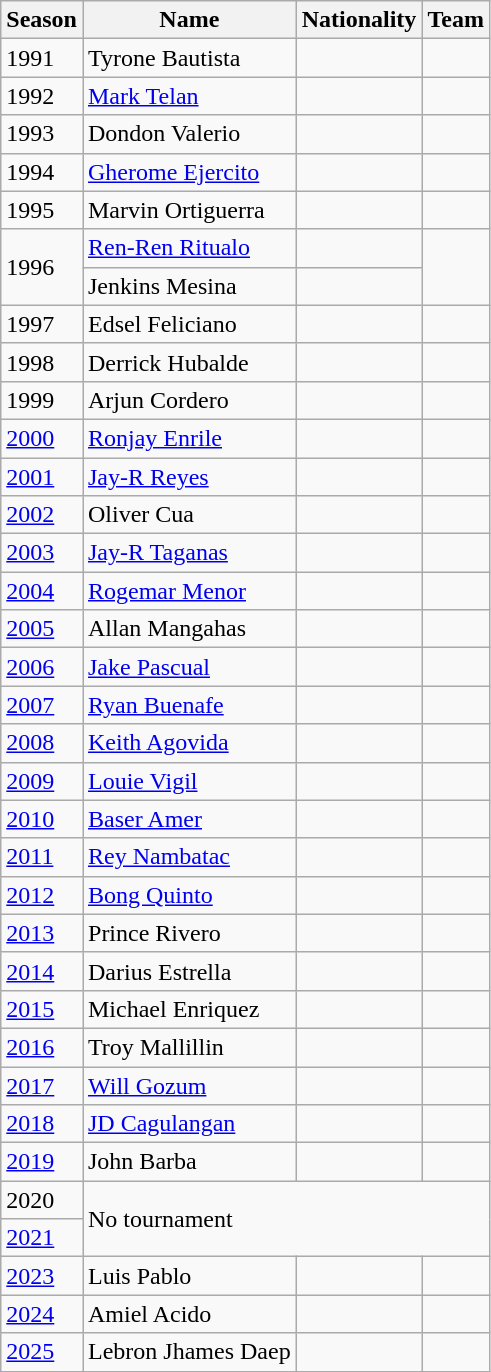<table class="wikitable">
<tr>
<th>Season</th>
<th>Name</th>
<th>Nationality</th>
<th>Team</th>
</tr>
<tr>
<td>1991</td>
<td>Tyrone Bautista</td>
<td></td>
<td></td>
</tr>
<tr>
<td>1992</td>
<td><a href='#'>Mark Telan</a></td>
<td></td>
<td></td>
</tr>
<tr>
<td>1993</td>
<td>Dondon Valerio</td>
<td></td>
<td></td>
</tr>
<tr>
<td>1994</td>
<td><a href='#'>Gherome Ejercito</a></td>
<td></td>
<td></td>
</tr>
<tr>
<td>1995</td>
<td>Marvin Ortiguerra</td>
<td></td>
<td></td>
</tr>
<tr>
<td rowspan="2">1996</td>
<td><a href='#'>Ren-Ren Ritualo</a> </td>
<td></td>
<td rowspan="2"></td>
</tr>
<tr>
<td>Jenkins Mesina</td>
<td></td>
</tr>
<tr>
<td>1997</td>
<td>Edsel Feliciano</td>
<td></td>
<td></td>
</tr>
<tr>
<td>1998</td>
<td>Derrick Hubalde</td>
<td></td>
<td></td>
</tr>
<tr>
<td>1999</td>
<td>Arjun Cordero</td>
<td></td>
<td></td>
</tr>
<tr>
<td><a href='#'>2000</a></td>
<td><a href='#'>Ronjay Enrile</a></td>
<td></td>
<td></td>
</tr>
<tr>
<td><a href='#'>2001</a></td>
<td><a href='#'>Jay-R Reyes</a></td>
<td></td>
<td></td>
</tr>
<tr>
<td><a href='#'>2002</a></td>
<td>Oliver Cua</td>
<td></td>
<td></td>
</tr>
<tr>
<td><a href='#'>2003</a></td>
<td><a href='#'>Jay-R Taganas</a></td>
<td></td>
<td></td>
</tr>
<tr>
<td><a href='#'>2004</a></td>
<td><a href='#'>Rogemar Menor</a></td>
<td></td>
<td></td>
</tr>
<tr>
<td><a href='#'>2005</a></td>
<td>Allan Mangahas</td>
<td></td>
<td></td>
</tr>
<tr>
<td><a href='#'>2006</a></td>
<td><a href='#'>Jake Pascual</a></td>
<td></td>
<td></td>
</tr>
<tr>
<td><a href='#'>2007</a></td>
<td><a href='#'>Ryan Buenafe</a></td>
<td></td>
<td></td>
</tr>
<tr>
<td><a href='#'>2008</a></td>
<td><a href='#'>Keith Agovida</a></td>
<td></td>
<td></td>
</tr>
<tr>
<td><a href='#'>2009</a></td>
<td><a href='#'>Louie Vigil</a></td>
<td></td>
<td></td>
</tr>
<tr>
<td><a href='#'>2010</a></td>
<td><a href='#'>Baser Amer</a></td>
<td></td>
<td></td>
</tr>
<tr>
<td><a href='#'>2011</a></td>
<td><a href='#'>Rey Nambatac</a></td>
<td></td>
<td></td>
</tr>
<tr>
<td><a href='#'>2012</a></td>
<td><a href='#'>Bong Quinto</a></td>
<td></td>
<td></td>
</tr>
<tr>
<td><a href='#'>2013</a></td>
<td>Prince Rivero</td>
<td></td>
<td></td>
</tr>
<tr>
<td><a href='#'>2014</a></td>
<td>Darius Estrella</td>
<td></td>
<td></td>
</tr>
<tr>
<td><a href='#'>2015</a></td>
<td>Michael Enriquez</td>
<td></td>
<td></td>
</tr>
<tr>
<td><a href='#'>2016</a></td>
<td>Troy Mallillin</td>
<td></td>
<td></td>
</tr>
<tr>
<td><a href='#'>2017</a></td>
<td><a href='#'>Will Gozum</a></td>
<td></td>
<td></td>
</tr>
<tr>
<td><a href='#'>2018</a></td>
<td><a href='#'>JD Cagulangan</a></td>
<td></td>
<td></td>
</tr>
<tr>
<td><a href='#'>2019</a></td>
<td>John Barba</td>
<td></td>
<td></td>
</tr>
<tr>
<td>2020</td>
<td colspan="3" rowspan="2">No tournament</td>
</tr>
<tr>
<td><a href='#'>2021</a></td>
</tr>
<tr>
<td><a href='#'>2023</a></td>
<td>Luis Pablo</td>
<td></td>
<td></td>
</tr>
<tr>
<td><a href='#'>2024</a></td>
<td>Amiel Acido</td>
<td></td>
<td></td>
</tr>
<tr>
<td><a href='#'>2025</a></td>
<td>Lebron Jhames Daep</td>
<td></td>
<td></td>
</tr>
</table>
